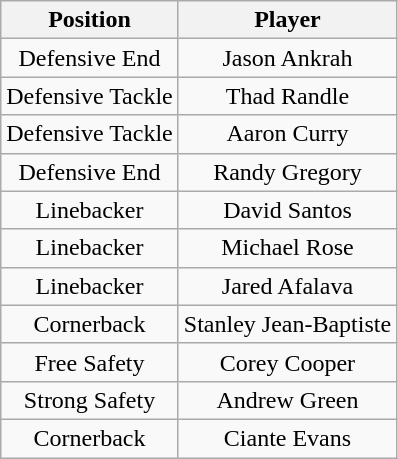<table class="wikitable" style="text-align: center;">
<tr>
<th>Position</th>
<th>Player</th>
</tr>
<tr>
<td>Defensive End</td>
<td>Jason Ankrah</td>
</tr>
<tr>
<td>Defensive Tackle</td>
<td>Thad Randle</td>
</tr>
<tr>
<td>Defensive Tackle</td>
<td>Aaron Curry</td>
</tr>
<tr>
<td>Defensive End</td>
<td>Randy Gregory</td>
</tr>
<tr>
<td>Linebacker</td>
<td>David Santos</td>
</tr>
<tr>
<td>Linebacker</td>
<td>Michael Rose</td>
</tr>
<tr>
<td>Linebacker</td>
<td>Jared Afalava</td>
</tr>
<tr>
<td>Cornerback</td>
<td>Stanley Jean-Baptiste</td>
</tr>
<tr>
<td>Free Safety</td>
<td>Corey Cooper</td>
</tr>
<tr>
<td>Strong Safety</td>
<td>Andrew Green</td>
</tr>
<tr>
<td>Cornerback</td>
<td>Ciante Evans</td>
</tr>
</table>
